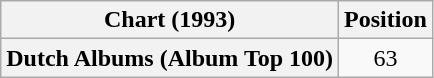<table class="wikitable plainrowheaders" style="text-align:center">
<tr>
<th scope="col">Chart (1993)</th>
<th scope="col">Position</th>
</tr>
<tr>
<th scope="row">Dutch Albums (Album Top 100)</th>
<td>63</td>
</tr>
</table>
